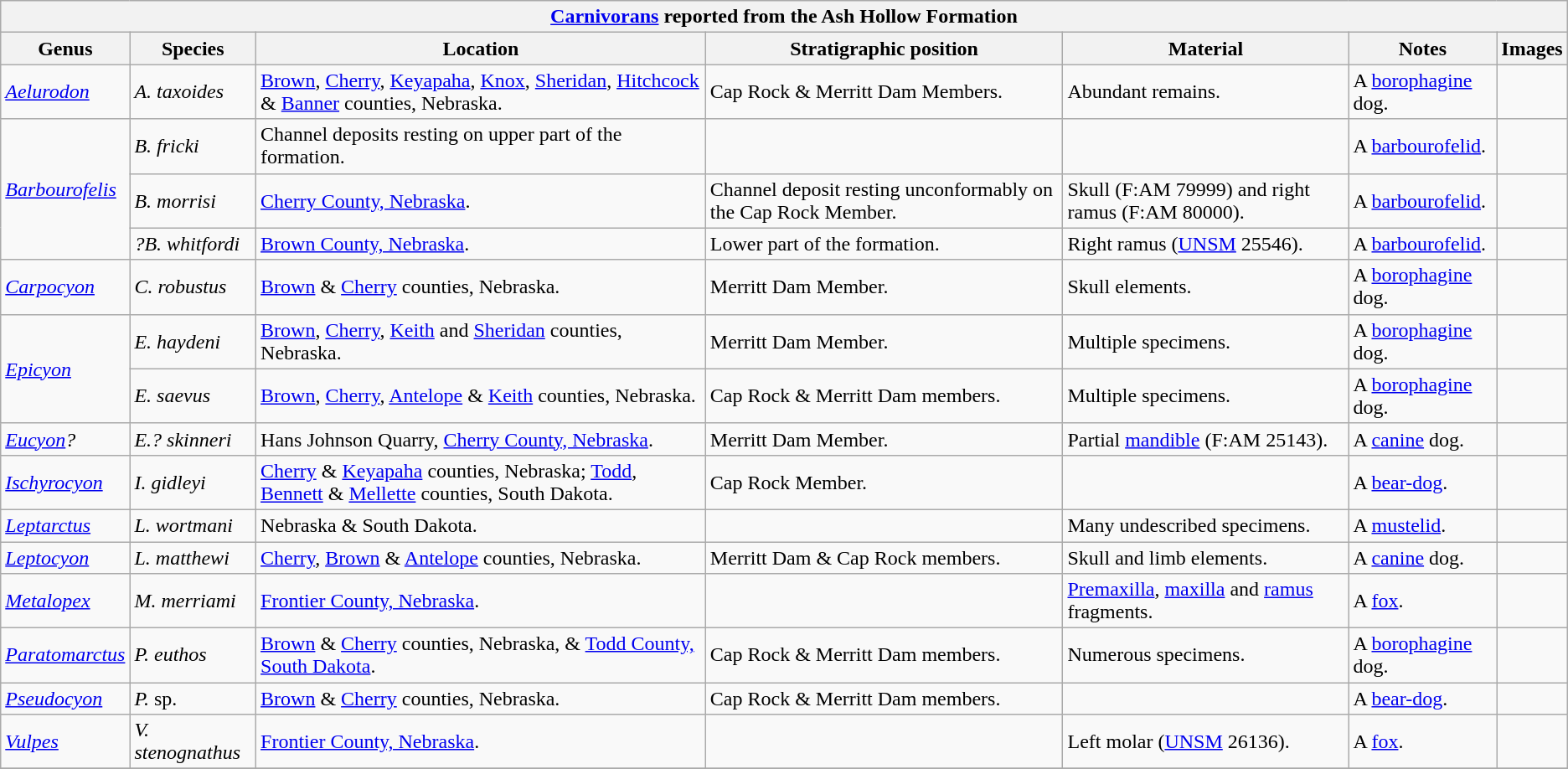<table class="wikitable" align="center">
<tr>
<th colspan="7" align="center"><strong><a href='#'>Carnivorans</a> reported from the Ash Hollow Formation</strong></th>
</tr>
<tr>
<th>Genus</th>
<th>Species</th>
<th>Location</th>
<th><strong>Stratigraphic position</strong></th>
<th><strong>Material</strong></th>
<th>Notes</th>
<th>Images</th>
</tr>
<tr>
<td><em><a href='#'>Aelurodon</a></em></td>
<td><em>A. taxoides</em></td>
<td><a href='#'>Brown</a>, <a href='#'>Cherry</a>, <a href='#'>Keyapaha</a>, <a href='#'>Knox</a>, <a href='#'>Sheridan</a>, <a href='#'>Hitchcock</a> & <a href='#'>Banner</a> counties, Nebraska.</td>
<td>Cap Rock & Merritt Dam Members.</td>
<td>Abundant remains.</td>
<td>A <a href='#'>borophagine</a> dog.</td>
<td></td>
</tr>
<tr>
<td rowspan="3"><em><a href='#'>Barbourofelis</a></em></td>
<td><em>B. fricki</em></td>
<td>Channel deposits resting on upper part of the formation.</td>
<td></td>
<td></td>
<td>A <a href='#'>barbourofelid</a>.</td>
<td></td>
</tr>
<tr>
<td><em>B. morrisi</em></td>
<td><a href='#'>Cherry County, Nebraska</a>.</td>
<td>Channel deposit resting unconformably on the Cap Rock Member.</td>
<td>Skull (F:AM 79999) and  right ramus (F:AM 80000).</td>
<td>A <a href='#'>barbourofelid</a>.</td>
<td></td>
</tr>
<tr>
<td><em>?B. whitfordi</em></td>
<td><a href='#'>Brown County, Nebraska</a>.</td>
<td>Lower part of the formation.</td>
<td>Right ramus (<a href='#'>UNSM</a> 25546).</td>
<td>A <a href='#'>barbourofelid</a>.</td>
<td></td>
</tr>
<tr>
<td><em><a href='#'>Carpocyon</a></em></td>
<td><em>C. robustus</em></td>
<td><a href='#'>Brown</a> & <a href='#'>Cherry</a> counties, Nebraska.</td>
<td>Merritt Dam Member.</td>
<td>Skull elements.</td>
<td>A <a href='#'>borophagine</a> dog.</td>
<td></td>
</tr>
<tr>
<td rowspan=2><em><a href='#'>Epicyon</a></em></td>
<td><em>E. haydeni</em></td>
<td><a href='#'>Brown</a>, <a href='#'>Cherry</a>, <a href='#'>Keith</a> and <a href='#'>Sheridan</a> counties, Nebraska.</td>
<td>Merritt Dam Member.</td>
<td>Multiple specimens.</td>
<td>A <a href='#'>borophagine</a> dog.</td>
<td></td>
</tr>
<tr>
<td><em>E. saevus</em></td>
<td><a href='#'>Brown</a>, <a href='#'>Cherry</a>, <a href='#'>Antelope</a> & <a href='#'>Keith</a> counties, Nebraska.</td>
<td>Cap Rock & Merritt Dam members.</td>
<td>Multiple specimens.</td>
<td>A <a href='#'>borophagine</a> dog.</td>
<td></td>
</tr>
<tr>
<td><em><a href='#'>Eucyon</a>?</em></td>
<td><em>E.? skinneri</em></td>
<td>Hans Johnson Quarry, <a href='#'>Cherry County, Nebraska</a>.</td>
<td>Merritt Dam Member.</td>
<td>Partial <a href='#'>mandible</a> (F:AM 25143).</td>
<td>A <a href='#'>canine</a> dog.</td>
<td></td>
</tr>
<tr>
<td><em><a href='#'>Ischyrocyon</a></em></td>
<td><em>I. gidleyi</em></td>
<td><a href='#'>Cherry</a> & <a href='#'>Keyapaha</a> counties, Nebraska; <a href='#'>Todd</a>, <a href='#'>Bennett</a> & <a href='#'>Mellette</a> counties, South Dakota.</td>
<td>Cap Rock Member.</td>
<td></td>
<td>A <a href='#'>bear-dog</a>.</td>
<td></td>
</tr>
<tr>
<td><em><a href='#'>Leptarctus</a></em></td>
<td><em>L. wortmani</em></td>
<td>Nebraska & South Dakota.</td>
<td></td>
<td>Many undescribed specimens.</td>
<td>A <a href='#'>mustelid</a>.</td>
<td></td>
</tr>
<tr>
<td><em><a href='#'>Leptocyon</a></em></td>
<td><em>L. matthewi</em></td>
<td><a href='#'>Cherry</a>, <a href='#'>Brown</a> & <a href='#'>Antelope</a> counties, Nebraska.</td>
<td>Merritt Dam & Cap Rock members.</td>
<td>Skull and limb elements.</td>
<td>A <a href='#'>canine</a> dog.</td>
<td></td>
</tr>
<tr>
<td><em><a href='#'>Metalopex</a></em></td>
<td><em>M. merriami</em></td>
<td><a href='#'>Frontier County, Nebraska</a>.</td>
<td></td>
<td><a href='#'>Premaxilla</a>, <a href='#'>maxilla</a> and <a href='#'>ramus</a> fragments.</td>
<td>A <a href='#'>fox</a>.</td>
<td></td>
</tr>
<tr>
<td><em><a href='#'>Paratomarctus</a></em></td>
<td><em>P. euthos</em></td>
<td><a href='#'>Brown</a> & <a href='#'>Cherry</a> counties, Nebraska, & <a href='#'>Todd County, South Dakota</a>.</td>
<td>Cap Rock & Merritt Dam members.</td>
<td>Numerous specimens.</td>
<td>A <a href='#'>borophagine</a> dog.</td>
<td></td>
</tr>
<tr>
<td><em><a href='#'>Pseudocyon</a></em></td>
<td><em>P.</em> sp.</td>
<td><a href='#'>Brown</a> & <a href='#'>Cherry</a> counties, Nebraska.</td>
<td>Cap Rock & Merritt Dam members.</td>
<td></td>
<td>A <a href='#'>bear-dog</a>.</td>
<td></td>
</tr>
<tr>
<td><em><a href='#'>Vulpes</a></em></td>
<td><em>V. stenognathus</em></td>
<td><a href='#'>Frontier County, Nebraska</a>.</td>
<td></td>
<td>Left molar (<a href='#'>UNSM</a> 26136).</td>
<td>A <a href='#'>fox</a>.</td>
<td></td>
</tr>
<tr>
</tr>
</table>
